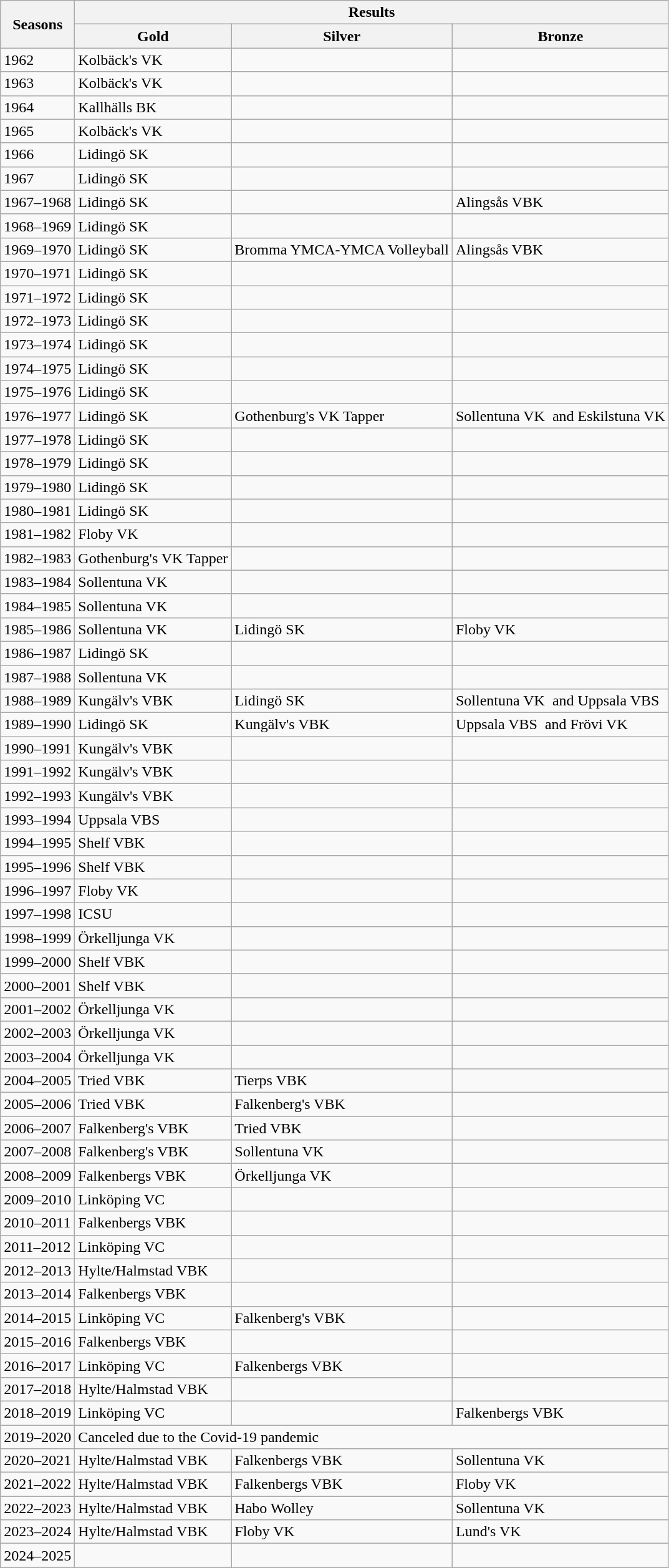<table class="wikitable">
<tr>
<th rowspan="2">Seasons</th>
<th colspan="3">Results</th>
</tr>
<tr>
<th>Gold</th>
<th>Silver</th>
<th>Bronze</th>
</tr>
<tr>
<td>1962</td>
<td>Kolbäck's VK</td>
<td></td>
<td></td>
</tr>
<tr>
<td>1963</td>
<td>Kolbäck's VK</td>
<td></td>
<td></td>
</tr>
<tr>
<td>1964</td>
<td>Kallhälls BK</td>
<td></td>
<td></td>
</tr>
<tr>
<td>1965</td>
<td>Kolbäck's VK</td>
<td></td>
<td></td>
</tr>
<tr>
<td>1966</td>
<td>Lidingö SK</td>
<td></td>
<td></td>
</tr>
<tr>
<td>1967</td>
<td>Lidingö SK</td>
<td></td>
<td></td>
</tr>
<tr>
<td>1967–1968</td>
<td>Lidingö SK</td>
<td></td>
<td>Alingsås VBK</td>
</tr>
<tr>
<td>1968–1969</td>
<td>Lidingö SK</td>
<td></td>
<td></td>
</tr>
<tr>
<td>1969–1970</td>
<td>Lidingö SK</td>
<td>Bromma YMCA-YMCA Volleyball</td>
<td>Alingsås VBK</td>
</tr>
<tr>
<td>1970–1971</td>
<td>Lidingö SK</td>
<td></td>
<td></td>
</tr>
<tr>
<td>1971–1972</td>
<td>Lidingö SK</td>
<td></td>
<td></td>
</tr>
<tr>
<td>1972–1973</td>
<td>Lidingö SK</td>
<td></td>
<td></td>
</tr>
<tr>
<td>1973–1974</td>
<td>Lidingö SK</td>
<td></td>
<td></td>
</tr>
<tr>
<td>1974–1975</td>
<td>Lidingö SK</td>
<td></td>
<td></td>
</tr>
<tr>
<td>1975–1976</td>
<td>Lidingö SK</td>
<td></td>
<td></td>
</tr>
<tr>
<td>1976–1977</td>
<td>Lidingö SK</td>
<td>Gothenburg's VK Tapper</td>
<td>Sollentuna VK  and Eskilstuna VK</td>
</tr>
<tr>
<td>1977–1978</td>
<td>Lidingö SK</td>
<td></td>
<td></td>
</tr>
<tr>
<td>1978–1979</td>
<td>Lidingö SK</td>
<td></td>
<td></td>
</tr>
<tr>
<td>1979–1980</td>
<td>Lidingö SK</td>
<td></td>
<td></td>
</tr>
<tr>
<td>1980–1981</td>
<td>Lidingö SK</td>
<td></td>
<td></td>
</tr>
<tr>
<td>1981–1982</td>
<td>Floby VK</td>
<td></td>
<td></td>
</tr>
<tr>
<td>1982–1983</td>
<td>Gothenburg's VK Tapper</td>
<td></td>
<td></td>
</tr>
<tr>
<td>1983–1984</td>
<td>Sollentuna VK</td>
<td></td>
<td></td>
</tr>
<tr>
<td>1984–1985</td>
<td>Sollentuna VK</td>
<td></td>
<td></td>
</tr>
<tr>
<td>1985–1986</td>
<td>Sollentuna VK</td>
<td>Lidingö SK</td>
<td>Floby VK</td>
</tr>
<tr>
<td>1986–1987</td>
<td>Lidingö SK</td>
<td></td>
<td></td>
</tr>
<tr>
<td>1987–1988</td>
<td>Sollentuna VK</td>
<td></td>
<td></td>
</tr>
<tr>
<td>1988–1989</td>
<td>Kungälv's VBK</td>
<td>Lidingö SK</td>
<td>Sollentuna VK  and Uppsala VBS</td>
</tr>
<tr>
<td>1989–1990</td>
<td>Lidingö SK</td>
<td>Kungälv's VBK</td>
<td>Uppsala VBS  and Frövi VK</td>
</tr>
<tr>
<td>1990–1991</td>
<td>Kungälv's VBK</td>
<td></td>
<td></td>
</tr>
<tr>
<td>1991–1992</td>
<td>Kungälv's VBK</td>
<td></td>
<td></td>
</tr>
<tr>
<td>1992–1993</td>
<td>Kungälv's VBK</td>
<td></td>
<td></td>
</tr>
<tr>
<td>1993–1994</td>
<td>Uppsala VBS</td>
<td></td>
<td></td>
</tr>
<tr>
<td>1994–1995</td>
<td>Shelf VBK</td>
<td></td>
<td></td>
</tr>
<tr>
<td>1995–1996</td>
<td>Shelf VBK</td>
<td></td>
<td></td>
</tr>
<tr>
<td>1996–1997</td>
<td>Floby VK</td>
<td></td>
<td></td>
</tr>
<tr>
<td>1997–1998</td>
<td>ICSU</td>
<td></td>
<td></td>
</tr>
<tr>
<td>1998–1999</td>
<td>Örkelljunga VK</td>
<td></td>
<td></td>
</tr>
<tr>
<td>1999–2000</td>
<td>Shelf VBK</td>
<td></td>
<td></td>
</tr>
<tr>
<td>2000–2001</td>
<td>Shelf VBK</td>
<td></td>
<td></td>
</tr>
<tr>
<td>2001–2002</td>
<td>Örkelljunga VK</td>
<td></td>
<td></td>
</tr>
<tr>
<td>2002–2003</td>
<td>Örkelljunga VK</td>
<td></td>
<td></td>
</tr>
<tr>
<td>2003–2004</td>
<td>Örkelljunga VK</td>
<td></td>
<td></td>
</tr>
<tr>
<td>2004–2005</td>
<td>Tried VBK</td>
<td>Tierps VBK</td>
<td></td>
</tr>
<tr>
<td>2005–2006</td>
<td>Tried VBK</td>
<td>Falkenberg's VBK</td>
<td></td>
</tr>
<tr>
<td>2006–2007</td>
<td>Falkenberg's VBK</td>
<td>Tried VBK</td>
<td></td>
</tr>
<tr>
<td>2007–2008</td>
<td>Falkenberg's VBK</td>
<td>Sollentuna VK</td>
<td></td>
</tr>
<tr>
<td>2008–2009</td>
<td>Falkenbergs VBK</td>
<td>Örkelljunga VK</td>
<td></td>
</tr>
<tr>
<td>2009–2010</td>
<td>Linköping VC</td>
<td></td>
<td></td>
</tr>
<tr>
<td>2010–2011</td>
<td>Falkenbergs VBK</td>
<td></td>
<td></td>
</tr>
<tr>
<td>2011–2012</td>
<td>Linköping VC</td>
<td></td>
<td></td>
</tr>
<tr>
<td>2012–2013</td>
<td>Hylte/Halmstad VBK</td>
<td></td>
<td></td>
</tr>
<tr>
<td>2013–2014</td>
<td>Falkenbergs VBK</td>
<td></td>
<td></td>
</tr>
<tr>
<td>2014–2015</td>
<td>Linköping VC</td>
<td>Falkenberg's VBK</td>
<td></td>
</tr>
<tr>
<td>2015–2016</td>
<td>Falkenbergs VBK</td>
<td></td>
<td></td>
</tr>
<tr>
<td>2016–2017</td>
<td>Linköping VC</td>
<td>Falkenbergs VBK</td>
<td></td>
</tr>
<tr>
<td>2017–2018</td>
<td>Hylte/Halmstad VBK</td>
<td></td>
<td></td>
</tr>
<tr>
<td>2018–2019</td>
<td>Linköping VC</td>
<td></td>
<td>Falkenbergs VBK</td>
</tr>
<tr>
<td>2019–2020</td>
<td colspan="3">Canceled due to the Covid-19 pandemic</td>
</tr>
<tr>
<td>2020–2021</td>
<td>Hylte/Halmstad VBK</td>
<td>Falkenbergs VBK</td>
<td>Sollentuna VK</td>
</tr>
<tr>
<td>2021–2022</td>
<td>Hylte/Halmstad VBK</td>
<td>Falkenbergs VBK</td>
<td>Floby VK</td>
</tr>
<tr>
<td>2022–2023</td>
<td>Hylte/Halmstad VBK</td>
<td>Habo Wolley</td>
<td>Sollentuna VK</td>
</tr>
<tr>
<td>2023–2024</td>
<td>Hylte/Halmstad VBK</td>
<td>Floby VK</td>
<td>Lund's VK</td>
</tr>
<tr>
<td>2024–2025</td>
<td></td>
<td></td>
</tr>
</table>
